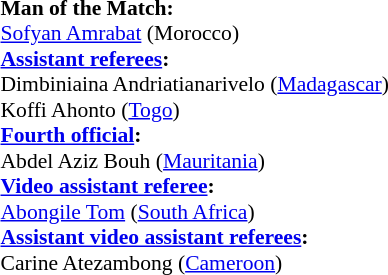<table style="width:100%; font-size:90%;">
<tr>
<td><br><strong>Man of the Match:</strong>
<br><a href='#'>Sofyan Amrabat</a> (Morocco)<br><strong><a href='#'>Assistant referees</a>:</strong>
<br>Dimbiniaina Andriatianarivelo (<a href='#'>Madagascar</a>)
<br>Koffi Ahonto (<a href='#'>Togo</a>)
<br><strong><a href='#'>Fourth official</a>:</strong>
<br>Abdel Aziz Bouh (<a href='#'>Mauritania</a>)
<br><strong><a href='#'>Video assistant referee</a>:</strong>
<br><a href='#'>Abongile Tom</a> (<a href='#'>South Africa</a>)
<br><strong><a href='#'>Assistant video assistant referees</a>:</strong>
<br>Carine Atezambong (<a href='#'>Cameroon</a>)</td>
</tr>
</table>
